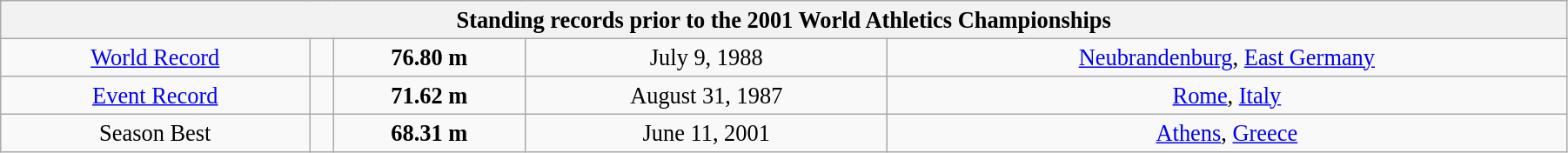<table class="wikitable" style=" text-align:center; font-size:110%;" width="95%">
<tr>
<th colspan="5">Standing records prior to the 2001 World Athletics Championships</th>
</tr>
<tr>
<td><a href='#'>World Record</a></td>
<td></td>
<td><strong>76.80 m </strong></td>
<td>July 9, 1988</td>
<td> <a href='#'>Neubrandenburg</a>, <a href='#'>East Germany</a></td>
</tr>
<tr>
<td><a href='#'>Event Record</a></td>
<td></td>
<td><strong>71.62 m </strong></td>
<td>August 31, 1987</td>
<td> <a href='#'>Rome</a>, <a href='#'>Italy</a></td>
</tr>
<tr>
<td>Season Best</td>
<td></td>
<td><strong>68.31 m </strong></td>
<td>June 11, 2001</td>
<td> <a href='#'>Athens</a>, <a href='#'>Greece</a></td>
</tr>
</table>
